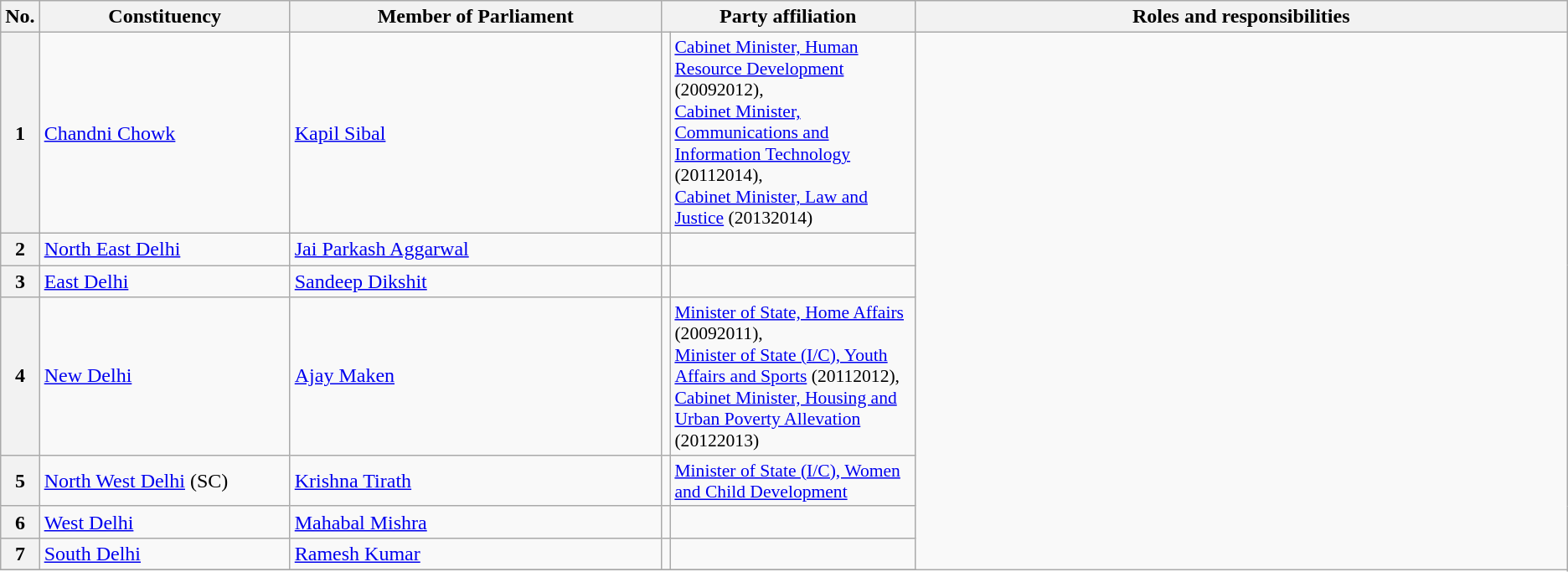<table class="wikitable">
<tr style="text-align:center;">
<th>No.</th>
<th style="width:12em">Constituency</th>
<th style="width:18em">Member of Parliament</th>
<th colspan="2" style="width:18em">Party affiliation</th>
<th style="width:32em">Roles and responsibilities</th>
</tr>
<tr>
<th>1</th>
<td><a href='#'>Chandni Chowk</a></td>
<td><a href='#'>Kapil Sibal</a></td>
<td></td>
<td style="font-size:90%"><a href='#'>Cabinet Minister, Human Resource Development</a> (20092012),<br><a href='#'>Cabinet Minister, Communications and Information Technology</a> (20112014),<br><a href='#'>Cabinet Minister, Law and Justice</a> (20132014)</td>
</tr>
<tr>
<th>2</th>
<td><a href='#'>North East Delhi</a></td>
<td><a href='#'>Jai Parkash Aggarwal</a></td>
<td></td>
<td></td>
</tr>
<tr>
<th>3</th>
<td><a href='#'>East Delhi</a></td>
<td><a href='#'>Sandeep Dikshit</a></td>
<td></td>
<td></td>
</tr>
<tr>
<th>4</th>
<td><a href='#'>New Delhi</a></td>
<td><a href='#'>Ajay Maken</a></td>
<td></td>
<td style="font-size:90%"><a href='#'>Minister of State, Home Affairs</a> (20092011),<br><a href='#'>Minister of State (I/C), Youth Affairs and Sports</a> (20112012),<br><a href='#'>Cabinet Minister, Housing and Urban Poverty Allevation</a> (20122013)</td>
</tr>
<tr>
<th>5</th>
<td><a href='#'>North West Delhi</a> (SC)</td>
<td><a href='#'>Krishna Tirath</a></td>
<td></td>
<td style="font-size:90%"><a href='#'>Minister of State (I/C), Women and Child Development</a></td>
</tr>
<tr>
<th>6</th>
<td><a href='#'>West Delhi</a></td>
<td><a href='#'>Mahabal Mishra</a></td>
<td></td>
<td></td>
</tr>
<tr>
<th>7</th>
<td><a href='#'>South Delhi</a></td>
<td><a href='#'>Ramesh Kumar</a></td>
<td></td>
<td></td>
</tr>
<tr>
</tr>
</table>
